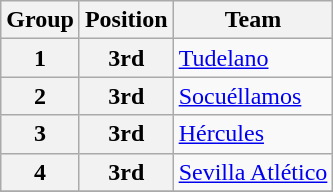<table class="wikitable">
<tr>
<th>Group</th>
<th>Position</th>
<th>Team</th>
</tr>
<tr>
<th>1</th>
<th>3rd</th>
<td><a href='#'>Tudelano</a></td>
</tr>
<tr>
<th>2</th>
<th>3rd</th>
<td><a href='#'>Socuéllamos</a></td>
</tr>
<tr>
<th>3</th>
<th>3rd</th>
<td><a href='#'>Hércules</a></td>
</tr>
<tr>
<th>4</th>
<th>3rd</th>
<td><a href='#'>Sevilla Atlético</a></td>
</tr>
<tr>
</tr>
</table>
